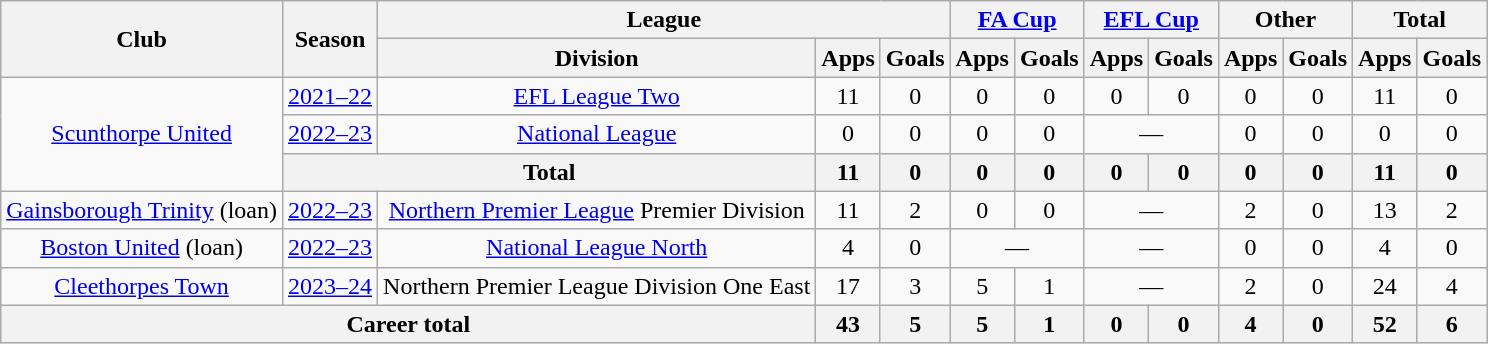<table class="wikitable" style="text-align:center;">
<tr>
<th rowspan="2">Club</th>
<th rowspan="2">Season</th>
<th colspan="3">League</th>
<th colspan="2"><a href='#'>FA Cup</a></th>
<th colspan="2"><a href='#'>EFL Cup</a></th>
<th colspan="2">Other</th>
<th colspan="2">Total</th>
</tr>
<tr>
<th>Division</th>
<th>Apps</th>
<th>Goals</th>
<th>Apps</th>
<th>Goals</th>
<th>Apps</th>
<th>Goals</th>
<th>Apps</th>
<th>Goals</th>
<th>Apps</th>
<th>Goals</th>
</tr>
<tr>
<td rowspan="3"><a href='#'>Scunthorpe United</a></td>
<td><a href='#'>2021–22</a></td>
<td><a href='#'>EFL League Two</a></td>
<td>11</td>
<td>0</td>
<td>0</td>
<td>0</td>
<td>0</td>
<td>0</td>
<td>0</td>
<td>0</td>
<td>11</td>
<td>0</td>
</tr>
<tr>
<td><a href='#'>2022–23</a></td>
<td><a href='#'>National League</a></td>
<td>0</td>
<td>0</td>
<td>0</td>
<td>0</td>
<td colspan="2">—</td>
<td>0</td>
<td>0</td>
<td>0</td>
<td>0</td>
</tr>
<tr>
<th colspan="2">Total</th>
<th>11</th>
<th>0</th>
<th>0</th>
<th>0</th>
<th>0</th>
<th>0</th>
<th>0</th>
<th>0</th>
<th>11</th>
<th>0</th>
</tr>
<tr>
<td><a href='#'>Gainsborough Trinity</a> (loan)</td>
<td><a href='#'>2022–23</a></td>
<td><a href='#'>Northern Premier League</a> Premier Division</td>
<td>11</td>
<td>2</td>
<td>0</td>
<td>0</td>
<td colspan="2">—</td>
<td>2</td>
<td>0</td>
<td>13</td>
<td>2</td>
</tr>
<tr>
<td><a href='#'>Boston United</a> (loan)</td>
<td><a href='#'>2022–23</a></td>
<td><a href='#'>National League North</a></td>
<td>4</td>
<td>0</td>
<td colspan="2">—</td>
<td colspan="2">—</td>
<td>0</td>
<td>0</td>
<td>4</td>
<td>0</td>
</tr>
<tr>
<td><a href='#'>Cleethorpes Town</a></td>
<td><a href='#'>2023–24</a></td>
<td>Northern Premier League Division One East</td>
<td>17</td>
<td>3</td>
<td>5</td>
<td>1</td>
<td colspan="2">—</td>
<td>2</td>
<td>0</td>
<td>24</td>
<td>4</td>
</tr>
<tr>
<th colspan="3">Career total</th>
<th>43</th>
<th>5</th>
<th>5</th>
<th>1</th>
<th>0</th>
<th>0</th>
<th>4</th>
<th>0</th>
<th>52</th>
<th>6</th>
</tr>
</table>
